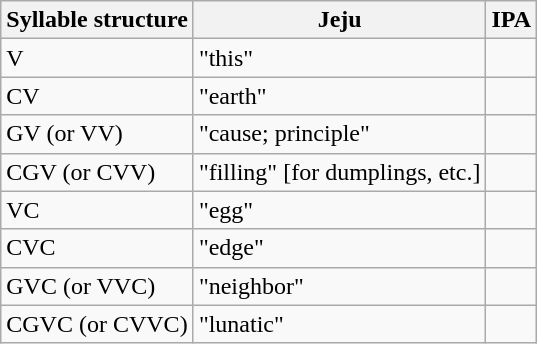<table class="wikitable">
<tr>
<th>Syllable structure</th>
<th>Jeju</th>
<th>IPA</th>
</tr>
<tr>
<td>V</td>
<td>  "this"</td>
<td></td>
</tr>
<tr>
<td>CV</td>
<td>  "earth"</td>
<td></td>
</tr>
<tr>
<td>GV (or VV)</td>
<td>  "cause; principle"</td>
<td></td>
</tr>
<tr>
<td>CGV (or CVV)</td>
<td>  "filling" [for dumplings, etc.]</td>
<td></td>
</tr>
<tr>
<td>VC</td>
<td>  "egg"</td>
<td></td>
</tr>
<tr>
<td>CVC</td>
<td>  "edge"</td>
<td></td>
</tr>
<tr>
<td>GVC (or VVC)</td>
<td>  "neighbor"</td>
<td></td>
</tr>
<tr>
<td>CGVC (or CVVC)</td>
<td>  "lunatic"</td>
<td></td>
</tr>
</table>
